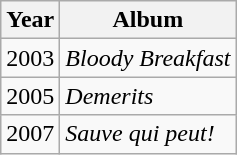<table class="wikitable sortable">
<tr>
<th>Year</th>
<th>Album</th>
</tr>
<tr>
<td>2003</td>
<td><em>Bloody Breakfast</em></td>
</tr>
<tr>
<td>2005</td>
<td><em>Demerits</em></td>
</tr>
<tr>
<td>2007</td>
<td><em>Sauve qui peut!</em></td>
</tr>
</table>
